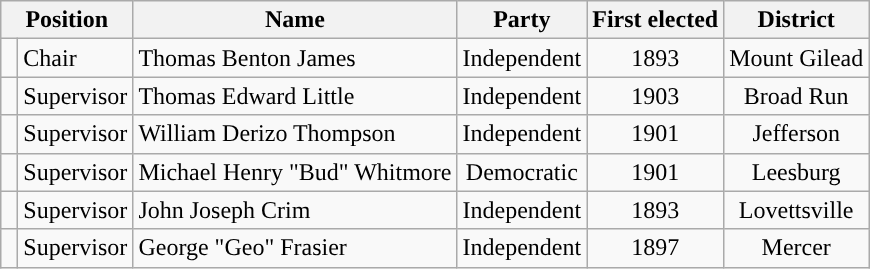<table class="wikitable">
<tr>
<th colspan="2">Position</th>
<th>Name</th>
<th>Party</th>
<th>First elected</th>
<th>District</th>
</tr>
<tr>
<td style="background-color:"> </td>
<td>Chair</td>
<td>Thomas Benton James</td>
<td style="text-align:center;">Independent</td>
<td style="text-align:center;">1893</td>
<td style="text-align:center;">Mount Gilead</td>
</tr>
<tr>
<td style="background-color:"> </td>
<td>Supervisor</td>
<td>Thomas Edward Little</td>
<td style="text-align:center;">Independent</td>
<td style="text-align:center;">1903</td>
<td style="text-align:center;">Broad Run</td>
</tr>
<tr>
<td style="background-color:"> </td>
<td>Supervisor</td>
<td>William Derizo Thompson</td>
<td style="text-align:center;">Independent</td>
<td style="text-align:center;">1901</td>
<td style="text-align:center;">Jefferson</td>
</tr>
<tr>
<td style="background-color:"> </td>
<td>Supervisor</td>
<td>Michael Henry "Bud" Whitmore</td>
<td style="text-align:center;">Democratic</td>
<td style="text-align:center;">1901</td>
<td style="text-align:center;">Leesburg</td>
</tr>
<tr>
<td style="background-color:"> </td>
<td>Supervisor</td>
<td>John Joseph Crim</td>
<td style="text-align:center;">Independent</td>
<td style="text-align:center;">1893</td>
<td style="text-align:center;">Lovettsville</td>
</tr>
<tr>
<td style="background-color:"> </td>
<td>Supervisor</td>
<td>George "Geo" Frasier</td>
<td style="text-align:center;">Independent</td>
<td style="text-align:center;">1897</td>
<td style="text-align:center;">Mercer</td>
</tr>
</table>
